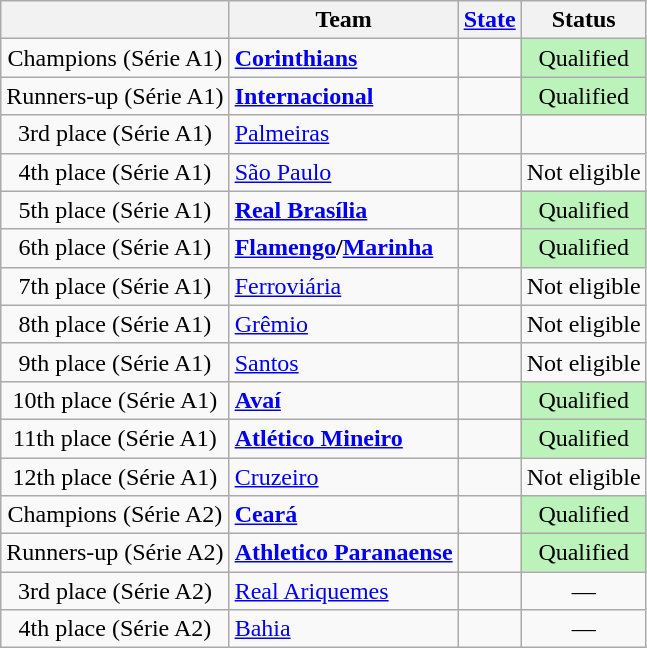<table class="wikitable" style="text-align:center">
<tr>
<th></th>
<th>Team</th>
<th><a href='#'>State</a></th>
<th>Status</th>
</tr>
<tr>
<td>Champions (Série A1)</td>
<td align=left><strong><a href='#'>Corinthians</a></strong></td>
<td align=left></td>
<td bgcolor=#BBF3BB>Qualified</td>
</tr>
<tr>
<td>Runners-up (Série A1)</td>
<td align=left><strong><a href='#'>Internacional</a></strong></td>
<td align=left></td>
<td bgcolor=#BBF3BB>Qualified</td>
</tr>
<tr>
<td>3rd place (Série A1)</td>
<td align=left><a href='#'>Palmeiras</a></td>
<td align=left></td>
<td></td>
</tr>
<tr>
<td>4th place (Série A1)</td>
<td align=left><a href='#'>São Paulo</a></td>
<td align=left></td>
<td>Not eligible</td>
</tr>
<tr>
<td>5th place (Série A1)</td>
<td align=left><strong><a href='#'>Real Brasília</a></strong></td>
<td align=left></td>
<td bgcolor=#BBF3BB>Qualified</td>
</tr>
<tr>
<td>6th place (Série A1)</td>
<td align=left><strong><a href='#'>Flamengo</a>/<a href='#'>Marinha</a></strong></td>
<td align=left></td>
<td bgcolor=#BBF3BB>Qualified</td>
</tr>
<tr>
<td>7th place (Série A1)</td>
<td align=left><a href='#'>Ferroviária</a></td>
<td align=left></td>
<td>Not eligible</td>
</tr>
<tr>
<td>8th place (Série A1)</td>
<td align=left><a href='#'>Grêmio</a></td>
<td align=left></td>
<td>Not eligible</td>
</tr>
<tr>
<td>9th place (Série A1)</td>
<td align=left><a href='#'>Santos</a></td>
<td align=left></td>
<td>Not eligible</td>
</tr>
<tr>
<td>10th place (Série A1)</td>
<td align=left><strong><a href='#'>Avaí</a></strong></td>
<td align=left></td>
<td bgcolor=#BBF3BB>Qualified</td>
</tr>
<tr>
<td>11th place (Série A1)</td>
<td align=left><strong><a href='#'>Atlético Mineiro</a></strong></td>
<td align=left></td>
<td bgcolor=#BBF3BB>Qualified</td>
</tr>
<tr>
<td>12th place (Série A1)</td>
<td align=left><a href='#'>Cruzeiro</a></td>
<td align=left></td>
<td>Not eligible</td>
</tr>
<tr>
<td>Champions (Série A2)</td>
<td align=left><strong><a href='#'>Ceará</a></strong></td>
<td align=left></td>
<td bgcolor=#BBF3BB>Qualified</td>
</tr>
<tr>
<td>Runners-up (Série A2)</td>
<td align=left><strong><a href='#'>Athletico Paranaense</a></strong></td>
<td align=left></td>
<td bgcolor=#BBF3BB>Qualified</td>
</tr>
<tr>
<td>3rd place (Série A2)</td>
<td align=left><a href='#'>Real Ariquemes</a></td>
<td align=left></td>
<td>—</td>
</tr>
<tr>
<td>4th place (Série A2)</td>
<td align=left><a href='#'>Bahia</a></td>
<td align=left></td>
<td>—</td>
</tr>
</table>
